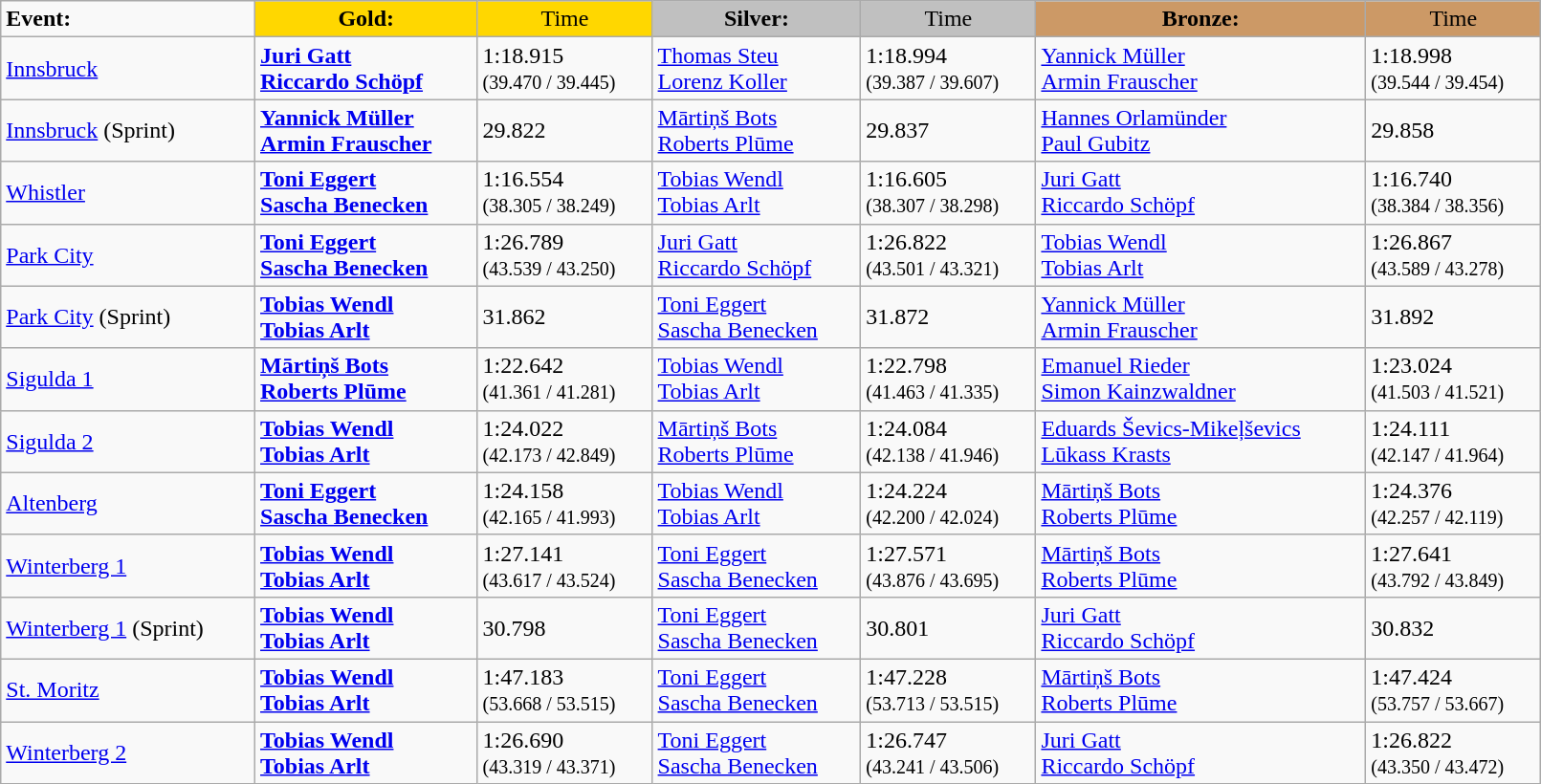<table class="wikitable" style="width:85%;">
<tr>
<td><strong>Event:</strong></td>
<td style="text-align:center; background:gold;"><strong>Gold:</strong></td>
<td style="text-align:center; background:gold;">Time</td>
<td style="text-align:center; background:silver;"><strong>Silver:</strong></td>
<td style="text-align:center; background:silver;">Time</td>
<td style="text-align:center; background:#c96;"><strong>Bronze:</strong></td>
<td style="text-align:center; background:#c96;">Time</td>
</tr>
<tr>
<td><a href='#'>Innsbruck</a></td>
<td><strong><a href='#'>Juri Gatt</a><br><a href='#'>Riccardo Schöpf</a><br></strong></td>
<td>1:18.915<br><small>(39.470 / 39.445)</small></td>
<td><a href='#'>Thomas Steu</a><br><a href='#'>Lorenz Koller</a><br></td>
<td>1:18.994<br><small>(39.387 / 39.607)</small></td>
<td><a href='#'>Yannick Müller</a><br><a href='#'>Armin Frauscher</a><br></td>
<td>1:18.998<br><small>(39.544 / 39.454)</small></td>
</tr>
<tr>
<td><a href='#'>Innsbruck</a> (Sprint)</td>
<td><strong><a href='#'>Yannick Müller</a><br><a href='#'>Armin Frauscher</a><br></strong></td>
<td>29.822</td>
<td><a href='#'>Mārtiņš Bots</a><br><a href='#'>Roberts Plūme</a><br></td>
<td>29.837</td>
<td><a href='#'>Hannes Orlamünder</a><br><a href='#'>Paul Gubitz</a><br></td>
<td>29.858</td>
</tr>
<tr>
<td><a href='#'>Whistler</a></td>
<td><strong><a href='#'>Toni Eggert</a><br><a href='#'>Sascha Benecken</a><br></strong></td>
<td>1:16.554<br><small>(38.305 / 38.249)</small></td>
<td><a href='#'>Tobias Wendl</a><br><a href='#'>Tobias Arlt</a><br></td>
<td>1:16.605<br><small>(38.307 / 38.298)</small></td>
<td><a href='#'>Juri Gatt</a><br><a href='#'>Riccardo Schöpf</a><br></td>
<td>1:16.740<br><small>(38.384 / 38.356)</small></td>
</tr>
<tr>
<td><a href='#'>Park City</a></td>
<td><strong><a href='#'>Toni Eggert</a><br><a href='#'>Sascha Benecken</a><br></strong></td>
<td>1:26.789<br><small>(43.539 / 43.250)</small></td>
<td><a href='#'>Juri Gatt</a><br><a href='#'>Riccardo Schöpf</a><br></td>
<td>1:26.822<br><small>(43.501 / 43.321)</small></td>
<td><a href='#'>Tobias Wendl</a><br><a href='#'>Tobias Arlt</a><br></td>
<td>1:26.867<br><small>(43.589 / 43.278)</small></td>
</tr>
<tr>
<td><a href='#'>Park City</a> (Sprint)</td>
<td><strong><a href='#'>Tobias Wendl</a><br><a href='#'>Tobias Arlt</a><br></strong></td>
<td>31.862</td>
<td><a href='#'>Toni Eggert</a><br><a href='#'>Sascha Benecken</a><br></td>
<td>31.872</td>
<td><a href='#'>Yannick Müller</a><br><a href='#'>Armin Frauscher</a><br></td>
<td>31.892</td>
</tr>
<tr>
<td><a href='#'>Sigulda 1</a></td>
<td><strong><a href='#'>Mārtiņš Bots</a><br><a href='#'>Roberts Plūme</a><br></strong></td>
<td>1:22.642<br><small>(41.361 / 41.281)</small></td>
<td><a href='#'>Tobias Wendl</a><br><a href='#'>Tobias Arlt</a><br></td>
<td>1:22.798<br><small>(41.463 / 41.335)</small></td>
<td><a href='#'>Emanuel Rieder</a><br><a href='#'>Simon Kainzwaldner</a><br></td>
<td>1:23.024<br><small>(41.503 / 41.521)</small></td>
</tr>
<tr>
<td><a href='#'>Sigulda 2</a></td>
<td><strong><a href='#'>Tobias Wendl</a><br><a href='#'>Tobias Arlt</a><br></strong></td>
<td>1:24.022<br><small>(42.173 / 42.849)</small></td>
<td><a href='#'>Mārtiņš Bots</a><br><a href='#'>Roberts Plūme</a><br></td>
<td>1:24.084<br><small>(42.138 / 41.946)</small></td>
<td><a href='#'>Eduards Ševics-Mikeļševics</a><br><a href='#'>Lūkass Krasts</a><br></td>
<td>1:24.111<br><small>(42.147 / 41.964)</small></td>
</tr>
<tr>
<td><a href='#'>Altenberg</a></td>
<td><strong><a href='#'>Toni Eggert</a><br><a href='#'>Sascha Benecken</a><br></strong></td>
<td>1:24.158<br><small>(42.165 / 41.993)</small></td>
<td><a href='#'>Tobias Wendl</a><br><a href='#'>Tobias Arlt</a><br></td>
<td>1:24.224<br><small>(42.200 / 42.024)</small></td>
<td><a href='#'>Mārtiņš Bots</a><br><a href='#'>Roberts Plūme</a><br></td>
<td>1:24.376<br><small>(42.257 / 42.119)</small></td>
</tr>
<tr>
<td><a href='#'>Winterberg 1</a></td>
<td><strong><a href='#'>Tobias Wendl</a><br><a href='#'>Tobias Arlt</a><br></strong></td>
<td>1:27.141<br><small>(43.617 / 43.524)</small></td>
<td><a href='#'>Toni Eggert</a><br><a href='#'>Sascha Benecken</a><br></td>
<td>1:27.571<br><small>(43.876 / 43.695)</small></td>
<td><a href='#'>Mārtiņš Bots</a><br><a href='#'>Roberts Plūme</a><br></td>
<td>1:27.641<br><small>(43.792 / 43.849)</small></td>
</tr>
<tr>
<td><a href='#'>Winterberg 1</a> (Sprint)</td>
<td><strong><a href='#'>Tobias Wendl</a><br><a href='#'>Tobias Arlt</a><br></strong></td>
<td>30.798</td>
<td><a href='#'>Toni Eggert</a><br><a href='#'>Sascha Benecken</a><br></td>
<td>30.801</td>
<td><a href='#'>Juri Gatt</a><br><a href='#'>Riccardo Schöpf</a><br></td>
<td>30.832</td>
</tr>
<tr>
<td><a href='#'>St. Moritz</a></td>
<td><strong><a href='#'>Tobias Wendl</a><br><a href='#'>Tobias Arlt</a><br></strong></td>
<td>1:47.183<br><small>(53.668 / 53.515)</small></td>
<td><a href='#'>Toni Eggert</a><br><a href='#'>Sascha Benecken</a><br></td>
<td>1:47.228<br><small>(53.713 / 53.515)</small></td>
<td><a href='#'>Mārtiņš Bots</a><br><a href='#'>Roberts Plūme</a><br></td>
<td>1:47.424<br><small>(53.757 / 53.667)</small></td>
</tr>
<tr>
<td><a href='#'>Winterberg 2</a></td>
<td><strong><a href='#'>Tobias Wendl</a><br><a href='#'>Tobias Arlt</a><br></strong></td>
<td>1:26.690<br><small>(43.319 / 43.371)</small></td>
<td><a href='#'>Toni Eggert</a><br><a href='#'>Sascha Benecken</a><br></td>
<td>1:26.747<br><small>(43.241 / 43.506)</small></td>
<td><a href='#'>Juri Gatt</a><br><a href='#'>Riccardo Schöpf</a><br></td>
<td>1:26.822<br><small>(43.350 / 43.472)</small></td>
</tr>
</table>
